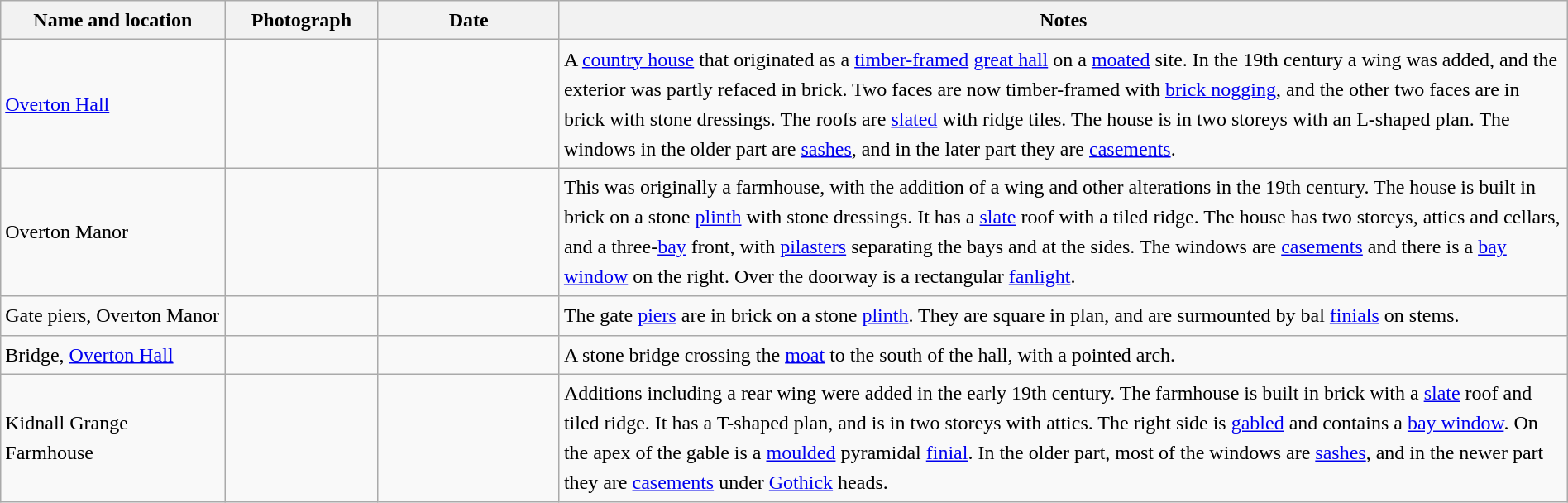<table class="wikitable sortable plainrowheaders" style="width:100%;border:0px;text-align:left;line-height:150%;">
<tr>
<th scope="col"  style="width:150px">Name and location</th>
<th scope="col"  style="width:100px" class="unsortable">Photograph</th>
<th scope="col"  style="width:120px">Date</th>
<th scope="col"  style="width:700px" class="unsortable">Notes</th>
</tr>
<tr>
<td><a href='#'>Overton Hall</a><br><small></small></td>
<td></td>
<td align="center"></td>
<td>A <a href='#'>country house</a> that originated as a <a href='#'>timber-framed</a> <a href='#'>great hall</a> on a <a href='#'>moated</a> site. In the 19th century a wing was added, and the exterior was partly refaced in brick.  Two faces are now timber-framed with <a href='#'>brick nogging</a>, and the other two faces are in brick with stone dressings.  The roofs are <a href='#'>slated</a> with ridge tiles.  The house is in two storeys with an L-shaped plan.  The windows in the older part are <a href='#'>sashes</a>, and in the later part they are <a href='#'>casements</a>.</td>
</tr>
<tr>
<td>Overton Manor<br><small></small></td>
<td></td>
<td align="center"></td>
<td>This was originally a farmhouse, with the addition of a wing and other alterations in the 19th century.  The house is built in brick on a stone <a href='#'>plinth</a> with stone dressings.  It has a <a href='#'>slate</a> roof with a tiled ridge.  The house has two storeys, attics and cellars, and a three-<a href='#'>bay</a> front, with <a href='#'>pilasters</a> separating the bays and at the sides.  The windows are <a href='#'>casements</a> and there is a <a href='#'>bay window</a> on the right.  Over the doorway is a rectangular <a href='#'>fanlight</a>.</td>
</tr>
<tr>
<td>Gate piers, Overton Manor<br><small></small></td>
<td></td>
<td align="center"></td>
<td>The gate <a href='#'>piers</a> are in brick on a stone <a href='#'>plinth</a>.  They are square in plan, and are surmounted by bal <a href='#'>finials</a> on stems.</td>
</tr>
<tr>
<td>Bridge, <a href='#'>Overton Hall</a><br><small></small></td>
<td></td>
<td align="center"></td>
<td>A stone bridge crossing the <a href='#'>moat</a> to the south of the hall, with a pointed arch.</td>
</tr>
<tr>
<td>Kidnall Grange Farmhouse<br><small></small></td>
<td></td>
<td align="center"></td>
<td>Additions including a rear wing were added in the early 19th century.  The farmhouse is built in brick with a <a href='#'>slate</a> roof and tiled ridge. It has a T-shaped plan, and is in two storeys with attics.  The right side is <a href='#'>gabled</a> and contains a <a href='#'>bay window</a>.  On the apex of the gable is a <a href='#'>moulded</a> pyramidal <a href='#'>finial</a>.  In the older part, most of the windows are <a href='#'>sashes</a>, and in the newer part they are <a href='#'>casements</a> under <a href='#'>Gothick</a> heads.</td>
</tr>
<tr>
</tr>
</table>
